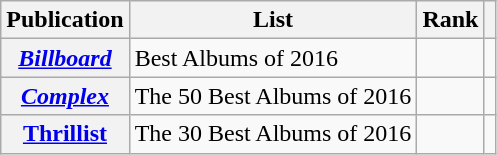<table class="wikitable sortable plainrowheaders" style="border:none; margin:0;">
<tr>
<th scope="col">Publication</th>
<th scope="col" class="unsortable">List</th>
<th scope="col" data-sort-type="number">Rank</th>
<th scope="col" class="unsortable"></th>
</tr>
<tr>
<th scope="row"><em><a href='#'>Billboard</a></em></th>
<td>Best Albums of 2016</td>
<td></td>
<td></td>
</tr>
<tr>
<th scope="row"><em><a href='#'>Complex</a></em></th>
<td>The 50 Best Albums of 2016</td>
<td></td>
<td></td>
</tr>
<tr>
<th scope="row"><a href='#'>Thrillist</a></th>
<td>The 30 Best Albums of 2016</td>
<td></td>
<td></td>
</tr>
</table>
